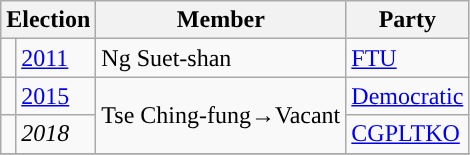<table class="wikitable">
<tr>
<th colspan="2">Election</th>
<th>Member</th>
<th>Party</th>
</tr>
<tr>
<td style="color:inherit;background:"></td>
<td><a href='#'>2011</a></td>
<td>Ng Suet-shan</td>
<td><a href='#'>FTU</a></td>
</tr>
<tr>
<td style="color:inherit;background:"></td>
<td><a href='#'>2015</a></td>
<td rowspan=2>Tse Ching-fung→Vacant</td>
<td><a href='#'>Democratic</a></td>
</tr>
<tr>
<td style="color:inherit;background:"></td>
<td><em>2018</em></td>
<td><a href='#'>CGPLTKO</a></td>
</tr>
<tr>
</tr>
</table>
